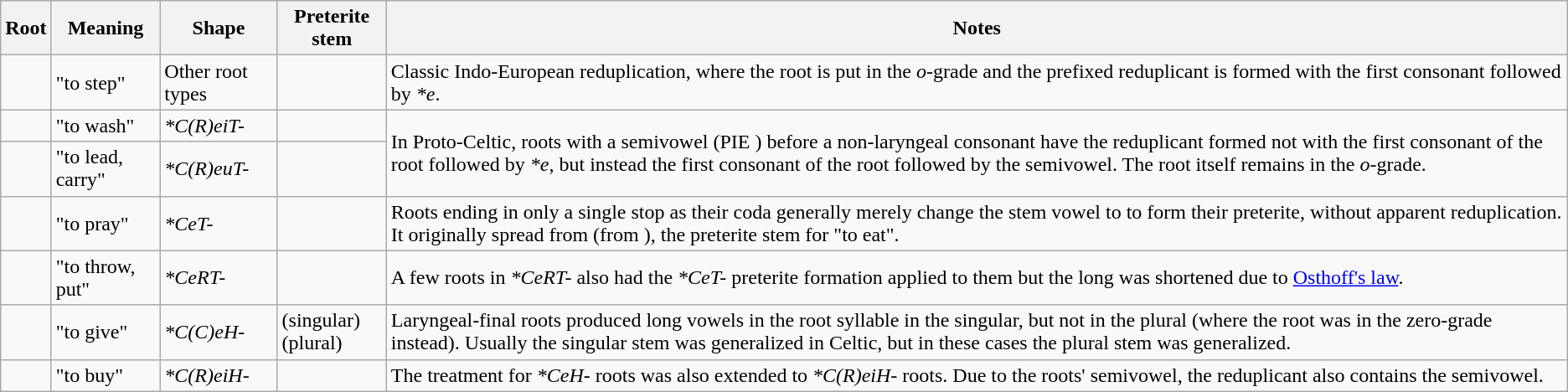<table class="wikitable">
<tr>
<th>Root</th>
<th>Meaning</th>
<th>Shape</th>
<th>Preterite stem</th>
<th>Notes</th>
</tr>
<tr>
<td></td>
<td>"to step"</td>
<td>Other root types</td>
<td></td>
<td>Classic Indo-European reduplication, where the root is put in the <em>o</em>-grade and the prefixed reduplicant is formed with the first consonant followed by <em>*e</em>.</td>
</tr>
<tr>
<td></td>
<td>"to wash"</td>
<td><em>*C(R)eiT-</em></td>
<td></td>
<td rowspan=2>In Proto-Celtic, roots with a semivowel (PIE ) before a non-laryngeal consonant have the reduplicant formed not with the first consonant of the root followed by <em>*e</em>, but instead the first consonant of the root followed by the semivowel. The root itself remains in the <em>o</em>-grade.</td>
</tr>
<tr>
<td></td>
<td>"to lead, carry"</td>
<td><em>*C(R)euT-</em></td>
<td></td>
</tr>
<tr>
<td></td>
<td>"to pray"</td>
<td><em>*CeT-</em></td>
<td></td>
<td>Roots ending in only a single stop as their coda generally merely change the stem vowel to  to form their preterite, without apparent reduplication. It originally spread from  (from ), the preterite stem for  "to eat".</td>
</tr>
<tr>
<td></td>
<td>"to throw, put"</td>
<td><em>*CeRT-</em></td>
<td></td>
<td>A few roots in <em>*CeRT-</em> also had the <em>*CeT-</em> preterite formation applied to them but the long  was shortened due to <a href='#'>Osthoff's law</a>.</td>
</tr>
<tr>
<td></td>
<td>"to give"</td>
<td><em>*C(C)eH-</em></td>
<td> (singular) <br>  (plural)</td>
<td>Laryngeal-final roots produced long vowels in the root syllable in the singular, but not in the plural (where the root was in the zero-grade instead). Usually the singular stem was generalized in Celtic, but in these cases the plural stem was generalized.</td>
</tr>
<tr>
<td></td>
<td>"to buy"</td>
<td><em>*C(R)eiH-</em></td>
<td></td>
<td>The treatment for <em>*CeH-</em> roots was also extended to <em>*C(R)eiH-</em> roots. Due to the roots' semivowel, the reduplicant also contains the semivowel.</td>
</tr>
</table>
